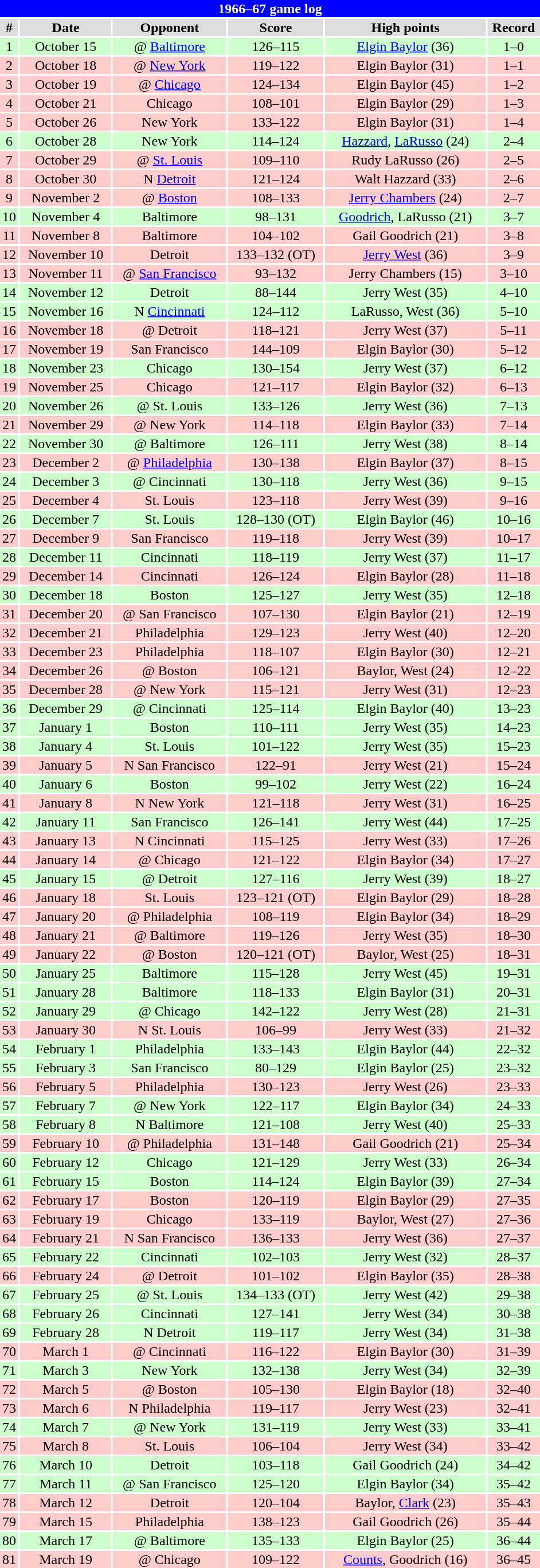<table class="toccolours collapsible" width=50% style="clear:both; margin:1.5em auto; text-align:center">
<tr>
<th colspan=11 style="background:#0000FF; color:#FFFFFF;">1966–67 game log</th>
</tr>
<tr align="center" bgcolor="#dddddd">
<td><strong>#</strong></td>
<td><strong>Date</strong></td>
<td><strong>Opponent</strong></td>
<td><strong>Score</strong></td>
<td><strong>High points</strong></td>
<td><strong>Record</strong></td>
</tr>
<tr align="center" bgcolor="ccffcc">
<td>1</td>
<td>October 15</td>
<td>@ <a href='#'>Baltimore</a></td>
<td>126–115</td>
<td><a href='#'>Elgin Baylor</a> (36)</td>
<td>1–0</td>
</tr>
<tr align="center" bgcolor="ffcccc">
<td>2</td>
<td>October 18</td>
<td>@ <a href='#'>New York</a></td>
<td>119–122</td>
<td>Elgin Baylor (31)</td>
<td>1–1</td>
</tr>
<tr align="center" bgcolor="ffcccc">
<td>3</td>
<td>October 19</td>
<td>@ <a href='#'>Chicago</a></td>
<td>124–134</td>
<td>Elgin Baylor (45)</td>
<td>1–2</td>
</tr>
<tr align="center" bgcolor="ffcccc">
<td>4</td>
<td>October 21</td>
<td>Chicago</td>
<td>108–101</td>
<td>Elgin Baylor (29)</td>
<td>1–3</td>
</tr>
<tr align="center" bgcolor="ffcccc">
<td>5</td>
<td>October 26</td>
<td>New York</td>
<td>133–122</td>
<td>Elgin Baylor (31)</td>
<td>1–4</td>
</tr>
<tr align="center" bgcolor="ccffcc">
<td>6</td>
<td>October 28</td>
<td>New York</td>
<td>114–124</td>
<td><a href='#'>Hazzard</a>, <a href='#'>LaRusso</a> (24)</td>
<td>2–4</td>
</tr>
<tr align="center" bgcolor="ffcccc">
<td>7</td>
<td>October 29</td>
<td>@ <a href='#'>St. Louis</a></td>
<td>109–110</td>
<td>Rudy LaRusso (26)</td>
<td>2–5</td>
</tr>
<tr align="center" bgcolor="ffcccc">
<td>8</td>
<td>October 30</td>
<td>N <a href='#'>Detroit</a></td>
<td>121–124</td>
<td>Walt Hazzard (33)</td>
<td>2–6</td>
</tr>
<tr align="center" bgcolor="ffcccc">
<td>9</td>
<td>November 2</td>
<td>@ <a href='#'>Boston</a></td>
<td>108–133</td>
<td><a href='#'>Jerry Chambers</a> (24)</td>
<td>2–7</td>
</tr>
<tr align="center" bgcolor="ccffcc">
<td>10</td>
<td>November 4</td>
<td>Baltimore</td>
<td>98–131</td>
<td><a href='#'>Goodrich</a>, LaRusso (21)</td>
<td>3–7</td>
</tr>
<tr align="center" bgcolor="ffcccc">
<td>11</td>
<td>November 8</td>
<td>Baltimore</td>
<td>104–102</td>
<td>Gail Goodrich (21)</td>
<td>3–8</td>
</tr>
<tr align="center" bgcolor="ffcccc">
<td>12</td>
<td>November 10</td>
<td>Detroit</td>
<td>133–132 (OT)</td>
<td><a href='#'>Jerry West</a> (36)</td>
<td>3–9</td>
</tr>
<tr align="center" bgcolor="ffcccc">
<td>13</td>
<td>November 11</td>
<td>@ <a href='#'>San Francisco</a></td>
<td>93–132</td>
<td>Jerry Chambers (15)</td>
<td>3–10</td>
</tr>
<tr align="center" bgcolor="ccffcc">
<td>14</td>
<td>November 12</td>
<td>Detroit</td>
<td>88–144</td>
<td>Jerry West (35)</td>
<td>4–10</td>
</tr>
<tr align="center" bgcolor="ccffcc">
<td>15</td>
<td>November 16</td>
<td>N <a href='#'>Cincinnati</a></td>
<td>124–112</td>
<td>LaRusso, West (36)</td>
<td>5–10</td>
</tr>
<tr align="center" bgcolor="ffcccc">
<td>16</td>
<td>November 18</td>
<td>@ Detroit</td>
<td>118–121</td>
<td>Jerry West (37)</td>
<td>5–11</td>
</tr>
<tr align="center" bgcolor="ffcccc">
<td>17</td>
<td>November 19</td>
<td>San Francisco</td>
<td>144–109</td>
<td>Elgin Baylor (30)</td>
<td>5–12</td>
</tr>
<tr align="center" bgcolor="ccffcc">
<td>18</td>
<td>November 23</td>
<td>Chicago</td>
<td>130–154</td>
<td>Jerry West (37)</td>
<td>6–12</td>
</tr>
<tr align="center" bgcolor="ffcccc">
<td>19</td>
<td>November 25</td>
<td>Chicago</td>
<td>121–117</td>
<td>Elgin Baylor (32)</td>
<td>6–13</td>
</tr>
<tr align="center" bgcolor="ccffcc">
<td>20</td>
<td>November 26</td>
<td>@ St. Louis</td>
<td>133–126</td>
<td>Jerry West (36)</td>
<td>7–13</td>
</tr>
<tr align="center" bgcolor="ffcccc">
<td>21</td>
<td>November 29</td>
<td>@ New York</td>
<td>114–118</td>
<td>Elgin Baylor (33)</td>
<td>7–14</td>
</tr>
<tr align="center" bgcolor="ccffcc">
<td>22</td>
<td>November 30</td>
<td>@ Baltimore</td>
<td>126–111</td>
<td>Jerry West (38)</td>
<td>8–14</td>
</tr>
<tr align="center" bgcolor="ffcccc">
<td>23</td>
<td>December 2</td>
<td>@ <a href='#'>Philadelphia</a></td>
<td>130–138</td>
<td>Elgin Baylor (37)</td>
<td>8–15</td>
</tr>
<tr align="center" bgcolor="ccffcc">
<td>24</td>
<td>December 3</td>
<td>@ Cincinnati</td>
<td>130–118</td>
<td>Jerry West (36)</td>
<td>9–15</td>
</tr>
<tr align="center" bgcolor="ffcccc">
<td>25</td>
<td>December 4</td>
<td>St. Louis</td>
<td>123–118</td>
<td>Jerry West (39)</td>
<td>9–16</td>
</tr>
<tr align="center" bgcolor="ccffcc">
<td>26</td>
<td>December 7</td>
<td>St. Louis</td>
<td>128–130 (OT)</td>
<td>Elgin Baylor (46)</td>
<td>10–16</td>
</tr>
<tr align="center" bgcolor="ffcccc">
<td>27</td>
<td>December 9</td>
<td>San Francisco</td>
<td>119–118</td>
<td>Jerry West (39)</td>
<td>10–17</td>
</tr>
<tr align="center" bgcolor="ccffcc">
<td>28</td>
<td>December 11</td>
<td>Cincinnati</td>
<td>118–119</td>
<td>Jerry West (37)</td>
<td>11–17</td>
</tr>
<tr align="center" bgcolor="ffcccc">
<td>29</td>
<td>December 14</td>
<td>Cincinnati</td>
<td>126–124</td>
<td>Elgin Baylor (28)</td>
<td>11–18</td>
</tr>
<tr align="center" bgcolor="ccffcc">
<td>30</td>
<td>December 18</td>
<td>Boston</td>
<td>125–127</td>
<td>Jerry West (35)</td>
<td>12–18</td>
</tr>
<tr align="center" bgcolor="ffcccc">
<td>31</td>
<td>December 20</td>
<td>@ San Francisco</td>
<td>107–130</td>
<td>Elgin Baylor (21)</td>
<td>12–19</td>
</tr>
<tr align="center" bgcolor="ffcccc">
<td>32</td>
<td>December 21</td>
<td>Philadelphia</td>
<td>129–123</td>
<td>Jerry West (40)</td>
<td>12–20</td>
</tr>
<tr align="center" bgcolor="ffcccc">
<td>33</td>
<td>December 23</td>
<td>Philadelphia</td>
<td>118–107</td>
<td>Elgin Baylor (30)</td>
<td>12–21</td>
</tr>
<tr align="center" bgcolor="ffcccc">
<td>34</td>
<td>December 26</td>
<td>@ Boston</td>
<td>106–121</td>
<td>Baylor, West (24)</td>
<td>12–22</td>
</tr>
<tr align="center" bgcolor="ffcccc">
<td>35</td>
<td>December 28</td>
<td>@ New York</td>
<td>115–121</td>
<td>Jerry West (31)</td>
<td>12–23</td>
</tr>
<tr align="center" bgcolor="ccffcc">
<td>36</td>
<td>December 29</td>
<td>@ Cincinnati</td>
<td>125–114</td>
<td>Elgin Baylor (40)</td>
<td>13–23</td>
</tr>
<tr align="center" bgcolor="ccffcc">
<td>37</td>
<td>January 1</td>
<td>Boston</td>
<td>110–111</td>
<td>Jerry West (35)</td>
<td>14–23</td>
</tr>
<tr align="center" bgcolor="ccffcc">
<td>38</td>
<td>January 4</td>
<td>St. Louis</td>
<td>101–122</td>
<td>Jerry West (35)</td>
<td>15–23</td>
</tr>
<tr align="center" bgcolor="ffcccc">
<td>39</td>
<td>January 5</td>
<td>N San Francisco</td>
<td>122–91</td>
<td>Jerry West (21)</td>
<td>15–24</td>
</tr>
<tr align="center" bgcolor="ccffcc">
<td>40</td>
<td>January 6</td>
<td>Boston</td>
<td>99–102</td>
<td>Jerry West (22)</td>
<td>16–24</td>
</tr>
<tr align="center" bgcolor="ffcccc">
<td>41</td>
<td>January 8</td>
<td>N New York</td>
<td>121–118</td>
<td>Jerry West (31)</td>
<td>16–25</td>
</tr>
<tr align="center" bgcolor="ccffcc">
<td>42</td>
<td>January 11</td>
<td>San Francisco</td>
<td>126–141</td>
<td>Jerry West (44)</td>
<td>17–25</td>
</tr>
<tr align="center" bgcolor="ffcccc">
<td>43</td>
<td>January 13</td>
<td>N Cincinnati</td>
<td>115–125</td>
<td>Jerry West (33)</td>
<td>17–26</td>
</tr>
<tr align="center" bgcolor="ffcccc">
<td>44</td>
<td>January 14</td>
<td>@ Chicago</td>
<td>121–122</td>
<td>Elgin Baylor (34)</td>
<td>17–27</td>
</tr>
<tr align="center" bgcolor="ccffcc">
<td>45</td>
<td>January 15</td>
<td>@ Detroit</td>
<td>127–116</td>
<td>Jerry West (39)</td>
<td>18–27</td>
</tr>
<tr align="center" bgcolor="ffcccc">
<td>46</td>
<td>January 18</td>
<td>St. Louis</td>
<td>123–121 (OT)</td>
<td>Elgin Baylor (29)</td>
<td>18–28</td>
</tr>
<tr align="center" bgcolor="ffcccc">
<td>47</td>
<td>January 20</td>
<td>@ Philadelphia</td>
<td>108–119</td>
<td>Elgin Baylor (34)</td>
<td>18–29</td>
</tr>
<tr align="center" bgcolor="ffcccc">
<td>48</td>
<td>January 21</td>
<td>@ Baltimore</td>
<td>119–126</td>
<td>Jerry West (35)</td>
<td>18–30</td>
</tr>
<tr align="center" bgcolor="ffcccc">
<td>49</td>
<td>January 22</td>
<td>@ Boston</td>
<td>120–121 (OT)</td>
<td>Baylor, West (25)</td>
<td>18–31</td>
</tr>
<tr align="center" bgcolor="ccffcc">
<td>50</td>
<td>January 25</td>
<td>Baltimore</td>
<td>115–128</td>
<td>Jerry West (45)</td>
<td>19–31</td>
</tr>
<tr align="center" bgcolor="ccffcc">
<td>51</td>
<td>January 28</td>
<td>Baltimore</td>
<td>118–133</td>
<td>Elgin Baylor (31)</td>
<td>20–31</td>
</tr>
<tr align="center" bgcolor="ccffcc">
<td>52</td>
<td>January 29</td>
<td>@ Chicago</td>
<td>142–122</td>
<td>Jerry West (28)</td>
<td>21–31</td>
</tr>
<tr align="center" bgcolor="ffcccc">
<td>53</td>
<td>January 30</td>
<td>N St. Louis</td>
<td>106–99</td>
<td>Jerry West (33)</td>
<td>21–32</td>
</tr>
<tr align="center" bgcolor="ccffcc">
<td>54</td>
<td>February 1</td>
<td>Philadelphia</td>
<td>133–143</td>
<td>Elgin Baylor (44)</td>
<td>22–32</td>
</tr>
<tr align="center" bgcolor="ccffcc">
<td>55</td>
<td>February 3</td>
<td>San Francisco</td>
<td>80–129</td>
<td>Elgin Baylor (25)</td>
<td>23–32</td>
</tr>
<tr align="center" bgcolor="ffcccc">
<td>56</td>
<td>February 5</td>
<td>Philadelphia</td>
<td>130–123</td>
<td>Jerry West (26)</td>
<td>23–33</td>
</tr>
<tr align="center" bgcolor="ccffcc">
<td>57</td>
<td>February 7</td>
<td>@ New York</td>
<td>122–117</td>
<td>Elgin Baylor (34)</td>
<td>24–33</td>
</tr>
<tr align="center" bgcolor="ccffcc">
<td>58</td>
<td>February 8</td>
<td>N Baltimore</td>
<td>121–108</td>
<td>Jerry West (40)</td>
<td>25–33</td>
</tr>
<tr align="center" bgcolor="ffcccc">
<td>59</td>
<td>February 10</td>
<td>@ Philadelphia</td>
<td>131–148</td>
<td>Gail Goodrich (21)</td>
<td>25–34</td>
</tr>
<tr align="center" bgcolor="ccffcc">
<td>60</td>
<td>February 12</td>
<td>Chicago</td>
<td>121–129</td>
<td>Jerry West (33)</td>
<td>26–34</td>
</tr>
<tr align="center" bgcolor="ccffcc">
<td>61</td>
<td>February 15</td>
<td>Boston</td>
<td>114–124</td>
<td>Elgin Baylor (39)</td>
<td>27–34</td>
</tr>
<tr align="center" bgcolor="ffcccc">
<td>62</td>
<td>February 17</td>
<td>Boston</td>
<td>120–119</td>
<td>Elgin Baylor (29)</td>
<td>27–35</td>
</tr>
<tr align="center" bgcolor="ffcccc">
<td>63</td>
<td>February 19</td>
<td>Chicago</td>
<td>133–119</td>
<td>Baylor, West (27)</td>
<td>27–36</td>
</tr>
<tr align="center" bgcolor="ffcccc">
<td>64</td>
<td>February 21</td>
<td>N San Francisco</td>
<td>136–133</td>
<td>Jerry West (36)</td>
<td>27–37</td>
</tr>
<tr align="center" bgcolor="ccffcc">
<td>65</td>
<td>February 22</td>
<td>Cincinnati</td>
<td>102–103</td>
<td>Jerry West (32)</td>
<td>28–37</td>
</tr>
<tr align="center" bgcolor="ffcccc">
<td>66</td>
<td>February 24</td>
<td>@ Detroit</td>
<td>101–102</td>
<td>Elgin Baylor (35)</td>
<td>28–38</td>
</tr>
<tr align="center" bgcolor="ccffcc">
<td>67</td>
<td>February 25</td>
<td>@ St. Louis</td>
<td>134–133 (OT)</td>
<td>Jerry West (42)</td>
<td>29–38</td>
</tr>
<tr align="center" bgcolor="ccffcc">
<td>68</td>
<td>February 26</td>
<td>Cincinnati</td>
<td>127–141</td>
<td>Jerry West (34)</td>
<td>30–38</td>
</tr>
<tr align="center" bgcolor="ccffcc">
<td>69</td>
<td>February 28</td>
<td>N Detroit</td>
<td>119–117</td>
<td>Jerry West (34)</td>
<td>31–38</td>
</tr>
<tr align="center" bgcolor="ffcccc">
<td>70</td>
<td>March 1</td>
<td>@ Cincinnati</td>
<td>116–122</td>
<td>Elgin Baylor (30)</td>
<td>31–39</td>
</tr>
<tr align="center" bgcolor="ccffcc">
<td>71</td>
<td>March 3</td>
<td>New York</td>
<td>132–138</td>
<td>Jerry West (34)</td>
<td>32–39</td>
</tr>
<tr align="center" bgcolor="ffcccc">
<td>72</td>
<td>March 5</td>
<td>@ Boston</td>
<td>105–130</td>
<td>Elgin Baylor (18)</td>
<td>32–40</td>
</tr>
<tr align="center" bgcolor="ffcccc">
<td>73</td>
<td>March 6</td>
<td>N Philadelphia</td>
<td>119–117</td>
<td>Jerry West (23)</td>
<td>32–41</td>
</tr>
<tr align="center" bgcolor="ccffcc">
<td>74</td>
<td>March 7</td>
<td>@ New York</td>
<td>131–119</td>
<td>Jerry West (33)</td>
<td>33–41</td>
</tr>
<tr align="center" bgcolor="ffcccc">
<td>75</td>
<td>March 8</td>
<td>St. Louis</td>
<td>106–104</td>
<td>Jerry West (34)</td>
<td>33–42</td>
</tr>
<tr align="center" bgcolor="ccffcc">
<td>76</td>
<td>March 10</td>
<td>Detroit</td>
<td>103–118</td>
<td>Gail Goodrich (24)</td>
<td>34–42</td>
</tr>
<tr align="center" bgcolor="ccffcc">
<td>77</td>
<td>March 11</td>
<td>@ San Francisco</td>
<td>125–120</td>
<td>Elgin Baylor (34)</td>
<td>35–42</td>
</tr>
<tr align="center" bgcolor="ffcccc">
<td>78</td>
<td>March 12</td>
<td>Detroit</td>
<td>120–104</td>
<td>Baylor, <a href='#'>Clark</a> (23)</td>
<td>35–43</td>
</tr>
<tr align="center" bgcolor="ffcccc">
<td>79</td>
<td>March 15</td>
<td>Philadelphia</td>
<td>138–123</td>
<td>Gail Goodrich (26)</td>
<td>35–44</td>
</tr>
<tr align="center" bgcolor="ccffcc">
<td>80</td>
<td>March 17</td>
<td>@ Baltimore</td>
<td>135–133</td>
<td>Elgin Baylor (25)</td>
<td>36–44</td>
</tr>
<tr align="center" bgcolor="ffcccc">
<td>81</td>
<td>March 19</td>
<td>@ Chicago</td>
<td>109–122</td>
<td><a href='#'>Counts</a>, Goodrich (16)</td>
<td>36–45</td>
</tr>
</table>
